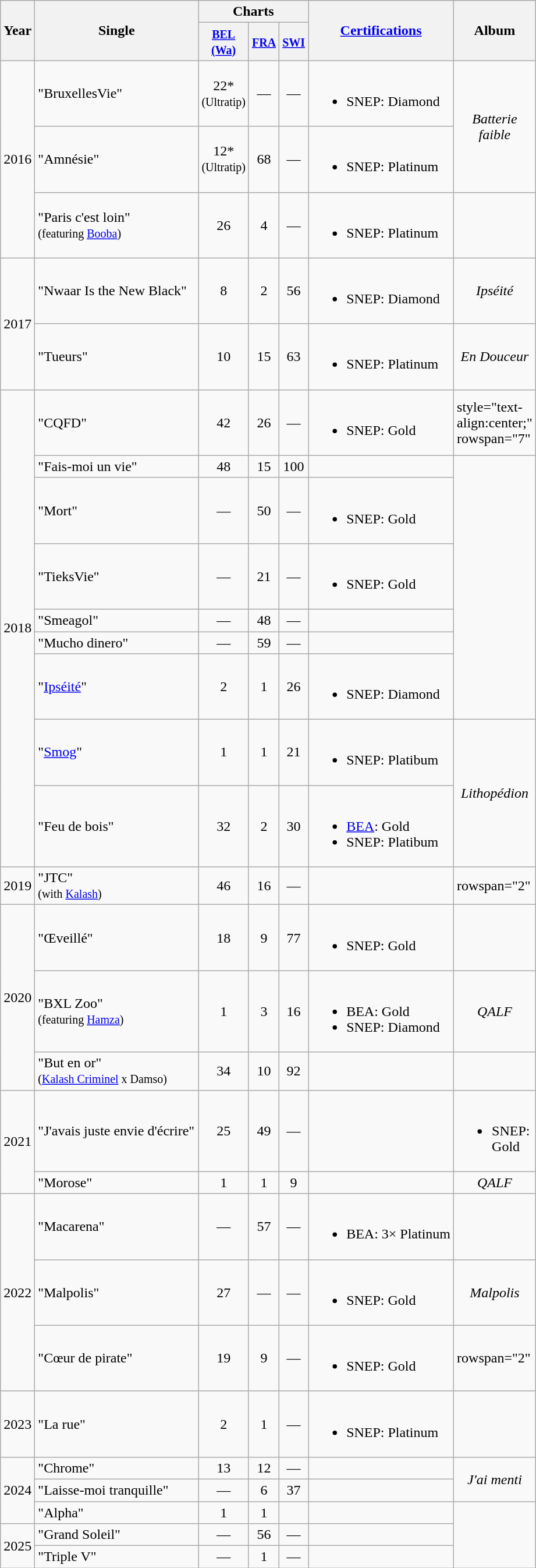<table class="wikitable">
<tr>
<th style="text-align:center; width:10px" rowspan="2">Year</th>
<th rowspan="2" style="text-align:center; width:180px;">Single</th>
<th style="text-align:center;" colspan="3">Charts</th>
<th align="center" rowspan="2"><a href='#'>Certifications</a></th>
<th rowspan="2" style="text-align:center; width:80px;">Album</th>
</tr>
<tr>
<th width="20"><small><a href='#'>BEL<br>(Wa)</a></small><br></th>
<th width="20"><small><a href='#'>FRA</a><br></small></th>
<th width="20"><small><a href='#'>SWI</a></small><br></th>
</tr>
<tr>
<td style="text-align:center;" rowspan=3>2016</td>
<td>"BruxellesVie"</td>
<td style="text-align:center;">22* <br><small>(Ultratip)</small></td>
<td style="text-align:center;">—</td>
<td style="text-align:center;">—</td>
<td><br><ul><li>SNEP: Diamond</li></ul></td>
<td style="text-align:center;" rowspan=2><em>Batterie faible</em></td>
</tr>
<tr>
<td>"Amnésie"</td>
<td style="text-align:center;">12* <br><small>(Ultratip)</small></td>
<td style="text-align:center;">68</td>
<td style="text-align:center;">—</td>
<td><br><ul><li>SNEP: Platinum</li></ul></td>
</tr>
<tr>
<td>"Paris c'est loin" <br><small>(featuring <a href='#'>Booba</a>)</small></td>
<td style="text-align:center;">26</td>
<td style="text-align:center;">4</td>
<td style="text-align:center;">—</td>
<td><br><ul><li>SNEP: Platinum</li></ul></td>
<td style="text-align:center;"></td>
</tr>
<tr>
<td style="text-align:center;" rowspan="2">2017</td>
<td>"Nwaar Is the New Black"</td>
<td style="text-align:center;">8</td>
<td style="text-align:center;">2</td>
<td style="text-align:center;">56</td>
<td><br><ul><li>SNEP: Diamond</li></ul></td>
<td style="text-align:center;"><em>Ipséité</em></td>
</tr>
<tr>
<td>"Tueurs"</td>
<td style="text-align:center;">10</td>
<td style="text-align:center;">15</td>
<td style="text-align:center;">63</td>
<td><br><ul><li>SNEP: Platinum</li></ul></td>
<td style="text-align:center;"><em>En Douceur</em></td>
</tr>
<tr>
<td style="text-align:center;" rowspan="9">2018</td>
<td>"CQFD"</td>
<td style="text-align:center;">42</td>
<td style="text-align:center;">26</td>
<td style="text-align:center;">—</td>
<td><br><ul><li>SNEP: Gold</li></ul></td>
<td>style="text-align:center;" rowspan="7" </td>
</tr>
<tr>
<td>"Fais-moi un vie"</td>
<td style="text-align:center;">48</td>
<td style="text-align:center;">15</td>
<td style="text-align:center;">100</td>
<td></td>
</tr>
<tr>
<td>"Mort"</td>
<td style="text-align:center;">—</td>
<td style="text-align:center;">50</td>
<td style="text-align:center;">—</td>
<td><br><ul><li>SNEP: Gold</li></ul></td>
</tr>
<tr>
<td>"TieksVie"</td>
<td style="text-align:center;">—</td>
<td style="text-align:center;">21</td>
<td style="text-align:center;">—</td>
<td><br><ul><li>SNEP: Gold</li></ul></td>
</tr>
<tr>
<td>"Smeagol"</td>
<td style="text-align:center;">—</td>
<td style="text-align:center;">48</td>
<td style="text-align:center;">—</td>
<td></td>
</tr>
<tr>
<td>"Mucho dinero"</td>
<td style="text-align:center;">—</td>
<td style="text-align:center;">59</td>
<td style="text-align:center;">—</td>
<td></td>
</tr>
<tr>
<td>"<a href='#'>Ipséité</a>"</td>
<td style="text-align:center;">2</td>
<td style="text-align:center;">1</td>
<td style="text-align:center;">26</td>
<td><br><ul><li>SNEP: Diamond</li></ul></td>
</tr>
<tr>
<td>"<a href='#'>Smog</a>"</td>
<td style="text-align:center;">1</td>
<td style="text-align:center;">1</td>
<td style="text-align:center;">21</td>
<td><br><ul><li>SNEP: Platibum</li></ul></td>
<td style="text-align:center;" rowspan="2"><em>Lithopédion</em></td>
</tr>
<tr>
<td>"Feu de bois"</td>
<td style="text-align:center;">32</td>
<td style="text-align:center;">2</td>
<td style="text-align:center;">30</td>
<td><br><ul><li><a href='#'>BEA</a>: Gold</li><li>SNEP: Platibum</li></ul></td>
</tr>
<tr>
<td style="text-align:center;">2019</td>
<td>"JTC"<br><small>(with <a href='#'>Kalash</a>)</small></td>
<td style="text-align:center;">46</td>
<td style="text-align:center;">16</td>
<td style="text-align:center;">—</td>
<td></td>
<td>rowspan="2" </td>
</tr>
<tr>
<td style="text-align:center;" rowspan="3">2020</td>
<td>"Œveillé"</td>
<td style="text-align:center;">18</td>
<td style="text-align:center;">9</td>
<td style="text-align:center;">77</td>
<td><br><ul><li>SNEP: Gold</li></ul></td>
</tr>
<tr>
<td>"BXL Zoo"<br><small>(featuring <a href='#'>Hamza</a>)</small></td>
<td style="text-align:center;">1</td>
<td style="text-align:center;">3</td>
<td style="text-align:center;">16</td>
<td><br><ul><li>BEA: Gold</li><li>SNEP: Diamond</li></ul></td>
<td style="text-align:center;"><em>QALF</em></td>
</tr>
<tr>
<td>"But en or"<br><small>(<a href='#'>Kalash Criminel</a> x Damso)</small></td>
<td style="text-align:center;">34</td>
<td style="text-align:center;">10</td>
<td style="text-align:center;">92</td>
<td></td>
<td></td>
</tr>
<tr>
<td style="text-align:center;" rowspan="2">2021</td>
<td>"J'avais juste envie d'écrire"</td>
<td style="text-align:center;">25</td>
<td style="text-align:center;">49</td>
<td style="text-align:center;">—</td>
<td></td>
<td><br><ul><li>SNEP: Gold</li></ul></td>
</tr>
<tr>
<td>"Morose"</td>
<td style="text-align:center;">1</td>
<td style="text-align:center;">1</td>
<td style="text-align:center;">9</td>
<td></td>
<td style="text-align:center;"><em>QALF</em></td>
</tr>
<tr>
<td style="text-align:center;" rowspan="3">2022</td>
<td>"Macarena"</td>
<td style="text-align:center;">—</td>
<td style="text-align:center;">57</td>
<td style="text-align:center;">—</td>
<td><br><ul><li>BEA: 3× Platinum</li></ul></td>
<td></td>
</tr>
<tr>
<td>"Malpolis"<br></td>
<td style="text-align:center;">27</td>
<td style="text-align:center;">—</td>
<td style="text-align:center;">—</td>
<td><br><ul><li>SNEP: Gold</li></ul></td>
<td style="text-align:center;"><em>Malpolis</em></td>
</tr>
<tr>
<td>"Cœur de pirate"</td>
<td style="text-align:center;">19</td>
<td style="text-align:center;">9</td>
<td style="text-align:center;">—</td>
<td><br><ul><li>SNEP: Gold</li></ul></td>
<td>rowspan="2" </td>
</tr>
<tr>
<td style="text-align:center;">2023</td>
<td>"La rue"<br></td>
<td style="text-align:center;">2</td>
<td style="text-align:center;">1</td>
<td style="text-align:center;">—</td>
<td><br><ul><li>SNEP: Platinum</li></ul></td>
</tr>
<tr>
<td style="text-align:center;" rowspan="3">2024</td>
<td>"Chrome"</td>
<td style="text-align:center;">13</td>
<td style="text-align:center;">12</td>
<td style="text-align:center;">—</td>
<td></td>
<td style="text-align:center;" rowspan="2"><em>J'ai menti</em></td>
</tr>
<tr>
<td>"Laisse-moi tranquille"</td>
<td style="text-align:center;">—</td>
<td style="text-align:center;">6</td>
<td style="text-align:center;">37</td>
<td></td>
</tr>
<tr>
<td>"Alpha"</td>
<td style="text-align:center;">1</td>
<td style="text-align:center;">1</td>
<td style="text-align:center;"></td>
<td></td>
</tr>
<tr>
<td style="text-align:center;" rowspan=2>2025</td>
<td>"Grand Soleil"</td>
<td style="text-align:center;">—</td>
<td style="text-align:center;">56</td>
<td style="text-align:center;">—</td>
<td></td>
</tr>
<tr>
<td>"Triple V"</td>
<td style="text-align:center;">—</td>
<td style="text-align:center;">1</td>
<td style="text-align:center;">—</td>
<td></td>
</tr>
</table>
